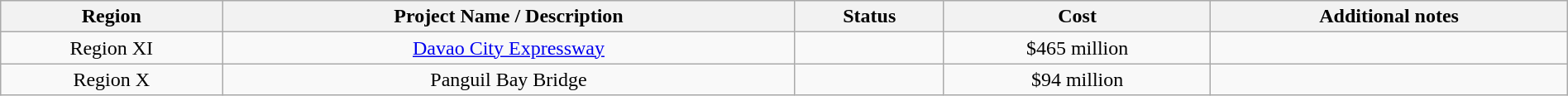<table class="wikitable plainrowheaders" style="text-align:center; width:100%; margin:1em auto;">
<tr>
<th>Region</th>
<th>Project Name / Description</th>
<th>Status</th>
<th>Cost</th>
<th>Additional notes</th>
</tr>
<tr>
<td>Region XI</td>
<td><a href='#'>Davao City Expressway</a></td>
<td></td>
<td>$465 million</td>
<td></td>
</tr>
<tr>
<td>Region X</td>
<td>Panguil Bay Bridge</td>
<td></td>
<td>$94 million</td>
<td></td>
</tr>
</table>
